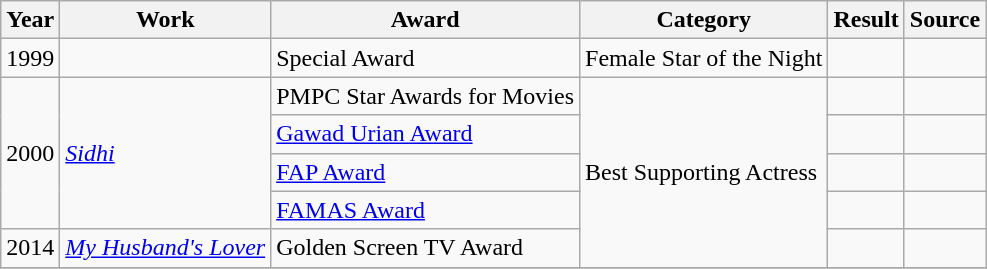<table class="wikitable">
<tr>
<th>Year</th>
<th>Work</th>
<th>Award</th>
<th>Category</th>
<th>Result</th>
<th>Source </th>
</tr>
<tr>
<td>1999</td>
<td></td>
<td>Special Award</td>
<td>Female Star of the Night</td>
<td></td>
<td></td>
</tr>
<tr>
<td rowspan="4">2000</td>
<td rowspan="4"><em><a href='#'>Sidhi</a></em></td>
<td>PMPC Star Awards for Movies</td>
<td rowspan="5">Best Supporting Actress</td>
<td></td>
<td></td>
</tr>
<tr>
<td><a href='#'>Gawad Urian Award</a></td>
<td></td>
<td></td>
</tr>
<tr>
<td><a href='#'>FAP Award</a></td>
<td></td>
<td></td>
</tr>
<tr>
<td><a href='#'>FAMAS Award</a></td>
<td></td>
<td></td>
</tr>
<tr>
<td>2014</td>
<td><em><a href='#'>My Husband's Lover</a></em></td>
<td>Golden Screen TV Award</td>
<td></td>
<td></td>
</tr>
<tr>
</tr>
</table>
